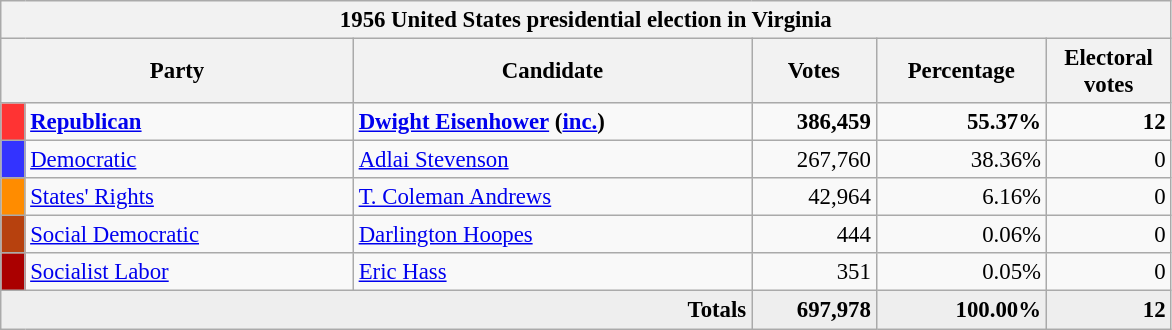<table class="wikitable nowrap" style="font-size: 95%;">
<tr>
<th colspan="6">1956 United States presidential election in Virginia</th>
</tr>
<tr>
<th colspan="2" style="width: 15em">Party</th>
<th style="width: 17em">Candidate</th>
<th style="width: 5em">Votes</th>
<th style="width: 7em">Percentage</th>
<th style="width: 5em">Electoral votes</th>
</tr>
<tr>
<th style="background-color:#FF3333; width: 3px"></th>
<td style="width: 130px"><strong><a href='#'>Republican</a></strong></td>
<td><strong><a href='#'>Dwight Eisenhower</a></strong> <strong>(<a href='#'>inc.</a>)</strong></td>
<td align="right"><strong>386,459</strong></td>
<td align="right"><strong>55.37%</strong></td>
<td align="right"><strong>12</strong></td>
</tr>
<tr>
<th style="background-color:#3333FF; width: 3px"></th>
<td style="width: 130px"><a href='#'>Democratic</a></td>
<td><a href='#'>Adlai Stevenson</a></td>
<td align="right">267,760</td>
<td align="right">38.36%</td>
<td align="right">0</td>
</tr>
<tr>
<th style="background-color:#FF8C00; width: 3px"></th>
<td style="width: 130px"><a href='#'>States' Rights</a></td>
<td><a href='#'>T. Coleman Andrews</a></td>
<td align="right">42,964</td>
<td align="right">6.16%</td>
<td align="right">0</td>
</tr>
<tr>
<th style="background-color:#B7410E; width: 3px"></th>
<td style="width: 130px"><a href='#'>Social Democratic</a></td>
<td><a href='#'>Darlington Hoopes</a></td>
<td align="right">444</td>
<td align="right">0.06%</td>
<td align="right">0</td>
</tr>
<tr>
<th style="background-color:#aa0000; width: 3px"></th>
<td style="width: 130px"><a href='#'>Socialist Labor</a></td>
<td><a href='#'>Eric Hass</a></td>
<td align="right">351</td>
<td align="right">0.05%</td>
<td align="right">0</td>
</tr>
<tr style="background:#eee; text-align:right;">
<td colspan="3"><strong>Totals</strong></td>
<td><strong>697,978</strong></td>
<td><strong>100.00%</strong></td>
<td><strong>12</strong></td>
</tr>
</table>
